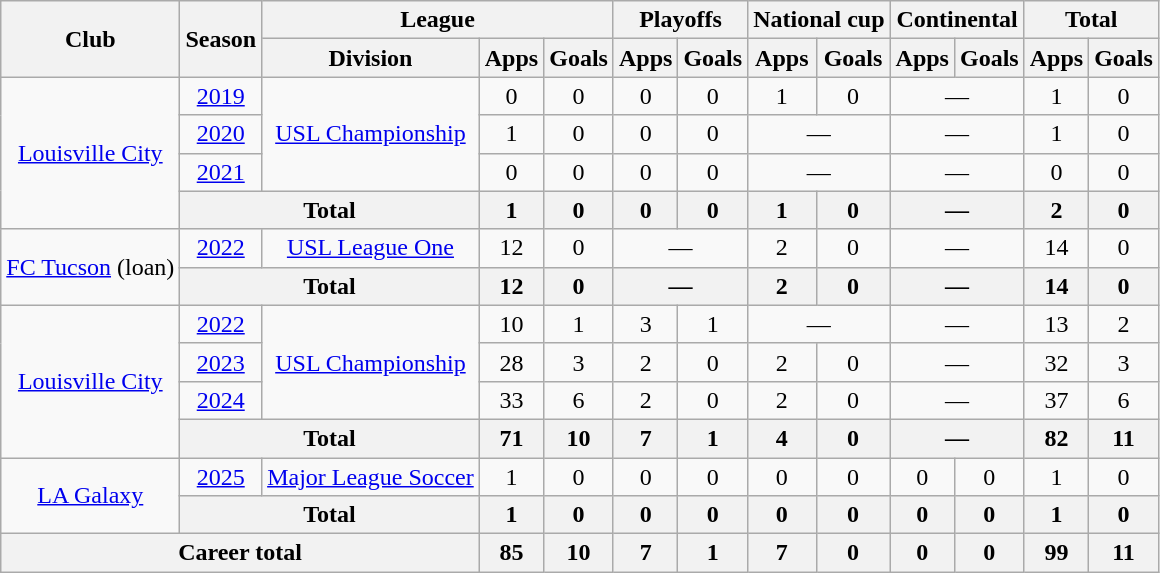<table class=wikitable style=text-align:center>
<tr>
<th rowspan=2>Club</th>
<th rowspan=2>Season</th>
<th colspan=3>League</th>
<th colspan="2">Playoffs</th>
<th colspan="2">National cup</th>
<th colspan=2>Continental</th>
<th colspan=2>Total</th>
</tr>
<tr>
<th>Division</th>
<th>Apps</th>
<th>Goals</th>
<th>Apps</th>
<th>Goals</th>
<th>Apps</th>
<th>Goals</th>
<th>Apps</th>
<th>Goals</th>
<th>Apps</th>
<th>Goals</th>
</tr>
<tr>
<td rowspan=4><a href='#'>Louisville City</a></td>
<td><a href='#'>2019</a></td>
<td rowspan="3"><a href='#'>USL Championship</a></td>
<td>0</td>
<td>0</td>
<td>0</td>
<td>0</td>
<td>1</td>
<td>0</td>
<td colspan="2">—</td>
<td>1</td>
<td>0</td>
</tr>
<tr>
<td><a href='#'>2020</a></td>
<td>1</td>
<td>0</td>
<td>0</td>
<td>0</td>
<td colspan="2">—</td>
<td colspan="2">—</td>
<td>1</td>
<td>0</td>
</tr>
<tr>
<td><a href='#'>2021</a></td>
<td>0</td>
<td>0</td>
<td>0</td>
<td>0</td>
<td colspan="2">—</td>
<td colspan="2">—</td>
<td>0</td>
<td>0</td>
</tr>
<tr>
<th colspan=2>Total</th>
<th>1</th>
<th>0</th>
<th>0</th>
<th>0</th>
<th>1</th>
<th>0</th>
<th colspan=2>—</th>
<th>2</th>
<th>0</th>
</tr>
<tr>
<td rowspan="2"><a href='#'>FC Tucson</a> (loan)</td>
<td><a href='#'>2022</a></td>
<td><a href='#'>USL League One</a></td>
<td>12</td>
<td>0</td>
<td colspan="2">—</td>
<td>2</td>
<td>0</td>
<td colspan=2>—</td>
<td>14</td>
<td>0</td>
</tr>
<tr>
<th colspan="2">Total</th>
<th>12</th>
<th>0</th>
<th colspan="2">—</th>
<th>2</th>
<th>0</th>
<th colspan="2">—</th>
<th>14</th>
<th>0</th>
</tr>
<tr>
<td rowspan="4"><a href='#'>Louisville City</a></td>
<td><a href='#'>2022</a></td>
<td rowspan="3"><a href='#'>USL Championship</a></td>
<td>10</td>
<td>1</td>
<td>3</td>
<td>1</td>
<td colspan="2">—</td>
<td colspan="2">—</td>
<td>13</td>
<td>2</td>
</tr>
<tr>
<td><a href='#'>2023</a></td>
<td>28</td>
<td>3</td>
<td>2</td>
<td>0</td>
<td>2</td>
<td>0</td>
<td colspan="2">—</td>
<td>32</td>
<td>3</td>
</tr>
<tr>
<td><a href='#'>2024</a></td>
<td>33</td>
<td>6</td>
<td>2</td>
<td>0</td>
<td>2</td>
<td>0</td>
<td colspan="2">—</td>
<td>37</td>
<td>6</td>
</tr>
<tr>
<th colspan="2">Total</th>
<th>71</th>
<th>10</th>
<th>7</th>
<th>1</th>
<th>4</th>
<th>0</th>
<th colspan="2">—</th>
<th>82</th>
<th>11</th>
</tr>
<tr>
<td rowspan="2"><a href='#'>LA Galaxy</a></td>
<td><a href='#'>2025</a></td>
<td><a href='#'>Major League Soccer</a></td>
<td>1</td>
<td>0</td>
<td>0</td>
<td>0</td>
<td>0</td>
<td>0</td>
<td>0</td>
<td>0</td>
<td>1</td>
<td>0</td>
</tr>
<tr>
<th colspan="2">Total</th>
<th>1</th>
<th>0</th>
<th>0</th>
<th>0</th>
<th>0</th>
<th>0</th>
<th>0</th>
<th>0</th>
<th>1</th>
<th>0</th>
</tr>
<tr>
<th colspan="3">Career total</th>
<th>85</th>
<th>10</th>
<th>7</th>
<th>1</th>
<th>7</th>
<th>0</th>
<th>0</th>
<th>0</th>
<th>99</th>
<th>11</th>
</tr>
</table>
